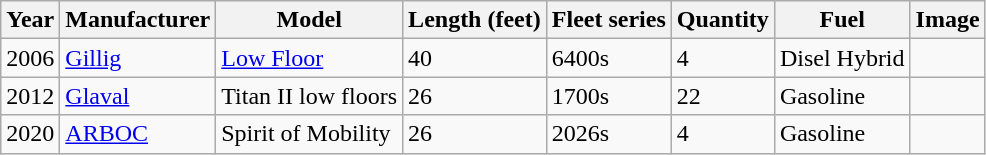<table class="wikitable">
<tr>
<th>Year</th>
<th>Manufacturer</th>
<th>Model</th>
<th>Length (feet)</th>
<th>Fleet series</th>
<th>Quantity</th>
<th>Fuel</th>
<th>Image</th>
</tr>
<tr>
<td>2006</td>
<td><a href='#'>Gillig</a></td>
<td><a href='#'>Low Floor</a></td>
<td>40</td>
<td>6400s</td>
<td>4</td>
<td>Disel Hybrid</td>
<td></td>
</tr>
<tr>
<td>2012</td>
<td><a href='#'>Glaval</a></td>
<td>Titan II low floors</td>
<td>26</td>
<td>1700s</td>
<td>22</td>
<td>Gasoline</td>
<td></td>
</tr>
<tr>
<td>2020</td>
<td><a href='#'>ARBOC</a></td>
<td>Spirit of Mobility</td>
<td>26</td>
<td>2026s</td>
<td>4</td>
<td>Gasoline</td>
</tr>
</table>
